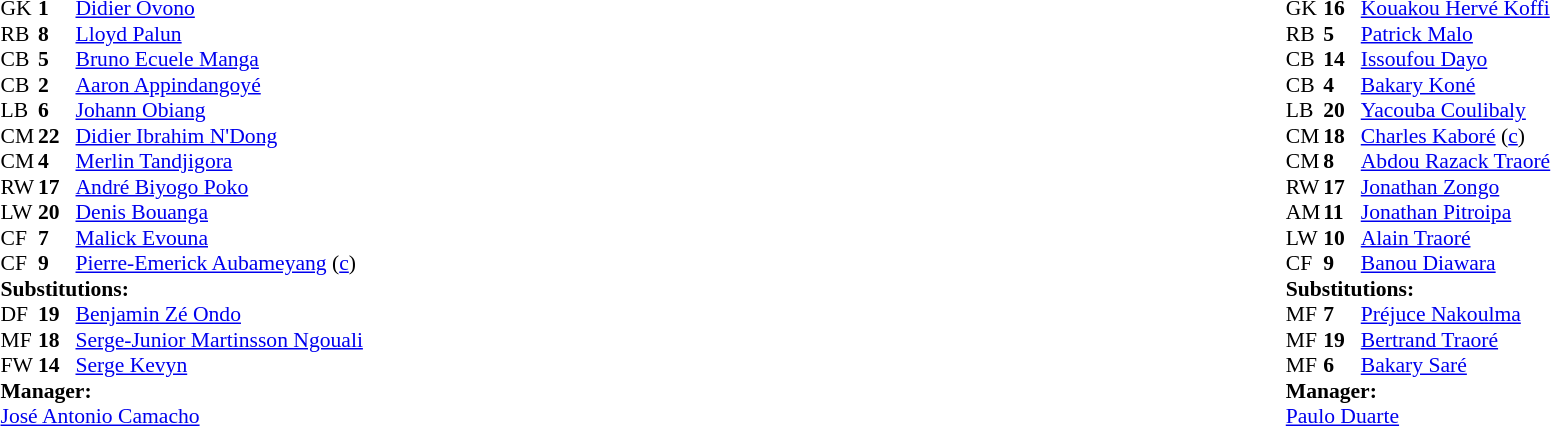<table width="100%">
<tr>
<td valign="top" width="40%"><br><table style="font-size:90%" cellspacing="0" cellpadding="0">
<tr>
<th width=25></th>
<th width=25></th>
</tr>
<tr>
<td>GK</td>
<td><strong>1</strong></td>
<td><a href='#'>Didier Ovono</a></td>
</tr>
<tr>
<td>RB</td>
<td><strong>8</strong></td>
<td><a href='#'>Lloyd Palun</a></td>
</tr>
<tr>
<td>CB</td>
<td><strong>5</strong></td>
<td><a href='#'>Bruno Ecuele Manga</a></td>
</tr>
<tr>
<td>CB</td>
<td><strong>2</strong></td>
<td><a href='#'>Aaron Appindangoyé</a></td>
</tr>
<tr>
<td>LB</td>
<td><strong>6</strong></td>
<td><a href='#'>Johann Obiang</a></td>
<td></td>
<td></td>
</tr>
<tr>
<td>CM</td>
<td><strong>22</strong></td>
<td><a href='#'>Didier Ibrahim N'Dong</a></td>
</tr>
<tr>
<td>CM</td>
<td><strong>4</strong></td>
<td><a href='#'>Merlin Tandjigora</a></td>
<td></td>
<td></td>
</tr>
<tr>
<td>RW</td>
<td><strong>17</strong></td>
<td><a href='#'>André Biyogo Poko</a></td>
<td></td>
<td></td>
</tr>
<tr>
<td>LW</td>
<td><strong>20</strong></td>
<td><a href='#'>Denis Bouanga</a></td>
</tr>
<tr>
<td>CF</td>
<td><strong>7</strong></td>
<td><a href='#'>Malick Evouna</a></td>
</tr>
<tr>
<td>CF</td>
<td><strong>9</strong></td>
<td><a href='#'>Pierre-Emerick Aubameyang</a> (<a href='#'>c</a>)</td>
</tr>
<tr>
<td colspan=3><strong>Substitutions:</strong></td>
</tr>
<tr>
<td>DF</td>
<td><strong>19</strong></td>
<td><a href='#'>Benjamin Zé Ondo</a></td>
<td></td>
<td></td>
</tr>
<tr>
<td>MF</td>
<td><strong>18</strong></td>
<td><a href='#'>Serge-Junior Martinsson Ngouali</a></td>
<td></td>
<td></td>
</tr>
<tr>
<td>FW</td>
<td><strong>14</strong></td>
<td><a href='#'>Serge Kevyn</a></td>
<td></td>
<td></td>
</tr>
<tr>
<td colspan=3><strong>Manager:</strong></td>
</tr>
<tr>
<td colspan=3> <a href='#'>José Antonio Camacho</a></td>
</tr>
</table>
</td>
<td valign="top"></td>
<td valign="top" width="50%"><br><table style="font-size:90%; margin:auto" cellspacing="0" cellpadding="0">
<tr>
<th width=25></th>
<th width=25></th>
</tr>
<tr>
<td>GK</td>
<td><strong>16</strong></td>
<td><a href='#'>Kouakou Hervé Koffi</a></td>
<td></td>
</tr>
<tr>
<td>RB</td>
<td><strong>5</strong></td>
<td><a href='#'>Patrick Malo</a></td>
</tr>
<tr>
<td>CB</td>
<td><strong>14</strong></td>
<td><a href='#'>Issoufou Dayo</a></td>
</tr>
<tr>
<td>CB</td>
<td><strong>4</strong></td>
<td><a href='#'>Bakary Koné</a></td>
</tr>
<tr>
<td>LB</td>
<td><strong>20</strong></td>
<td><a href='#'>Yacouba Coulibaly</a></td>
</tr>
<tr>
<td>CM</td>
<td><strong>18</strong></td>
<td><a href='#'>Charles Kaboré</a> (<a href='#'>c</a>)</td>
</tr>
<tr>
<td>CM</td>
<td><strong>8</strong></td>
<td><a href='#'>Abdou Razack Traoré</a></td>
</tr>
<tr>
<td>RW</td>
<td><strong>17</strong></td>
<td><a href='#'>Jonathan Zongo</a></td>
<td></td>
<td></td>
</tr>
<tr>
<td>AM</td>
<td><strong>11</strong></td>
<td><a href='#'>Jonathan Pitroipa</a></td>
<td></td>
<td></td>
</tr>
<tr>
<td>LW</td>
<td><strong>10</strong></td>
<td><a href='#'>Alain Traoré</a></td>
<td></td>
<td></td>
</tr>
<tr>
<td>CF</td>
<td><strong>9</strong></td>
<td><a href='#'>Banou Diawara</a></td>
</tr>
<tr>
<td colspan=3><strong>Substitutions:</strong></td>
</tr>
<tr>
<td>MF</td>
<td><strong>7</strong></td>
<td><a href='#'>Préjuce Nakoulma</a></td>
<td></td>
<td></td>
</tr>
<tr>
<td>MF</td>
<td><strong>19</strong></td>
<td><a href='#'>Bertrand Traoré</a></td>
<td></td>
<td></td>
</tr>
<tr>
<td>MF</td>
<td><strong>6</strong></td>
<td><a href='#'>Bakary Saré</a></td>
<td></td>
<td></td>
</tr>
<tr>
<td colspan=3><strong>Manager:</strong></td>
</tr>
<tr>
<td colspan=3> <a href='#'>Paulo Duarte</a></td>
</tr>
</table>
</td>
</tr>
</table>
